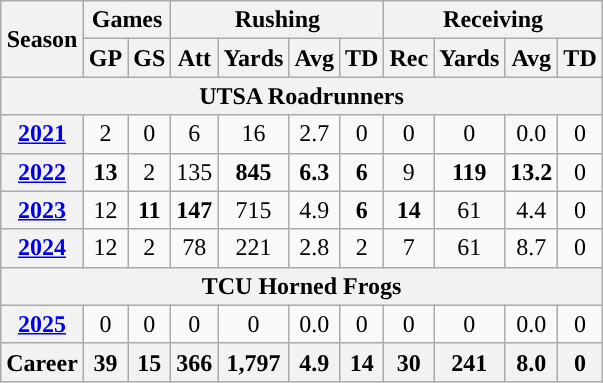<table class="wikitable" style="text-align:center;">
<tr>
<th rowspan="2">Season</th>
<th colspan="2">Games</th>
<th colspan="4">Rushing</th>
<th colspan="4">Receiving</th>
</tr>
<tr>
<th>GP</th>
<th>GS</th>
<th>Att</th>
<th>Yards</th>
<th>Avg</th>
<th>TD</th>
<th>Rec</th>
<th>Yards</th>
<th>Avg</th>
<th>TD</th>
</tr>
<tr>
<th colspan="15">UTSA Roadrunners</th>
</tr>
<tr>
<th><a href='#'>2021</a></th>
<td>2</td>
<td>0</td>
<td>6</td>
<td>16</td>
<td>2.7</td>
<td>0</td>
<td>0</td>
<td>0</td>
<td>0.0</td>
<td>0</td>
</tr>
<tr>
<th><a href='#'>2022</a></th>
<td><strong>13</strong></td>
<td>2</td>
<td>135</td>
<td><strong>845</strong></td>
<td><strong>6.3</strong></td>
<td><strong>6</strong></td>
<td>9</td>
<td><strong>119</strong></td>
<td><strong>13.2</strong></td>
<td>0</td>
</tr>
<tr>
<th><a href='#'>2023</a></th>
<td>12</td>
<td><strong>11</strong></td>
<td><strong>147</strong></td>
<td>715</td>
<td>4.9</td>
<td><strong>6</strong></td>
<td><strong>14</strong></td>
<td>61</td>
<td>4.4</td>
<td>0</td>
</tr>
<tr>
<th><a href='#'>2024</a></th>
<td>12</td>
<td>2</td>
<td>78</td>
<td>221</td>
<td>2.8</td>
<td>2</td>
<td>7</td>
<td>61</td>
<td>8.7</td>
<td>0</td>
</tr>
<tr>
<th colspan="15">TCU Horned Frogs</th>
</tr>
<tr>
<th><a href='#'>2025</a></th>
<td>0</td>
<td>0</td>
<td>0</td>
<td>0</td>
<td>0.0</td>
<td>0</td>
<td>0</td>
<td>0</td>
<td>0.0</td>
<td>0</td>
</tr>
<tr>
<th>Career</th>
<th>39</th>
<th>15</th>
<th>366</th>
<th>1,797</th>
<th>4.9</th>
<th>14</th>
<th>30</th>
<th>241</th>
<th>8.0</th>
<th>0</th>
</tr>
</table>
